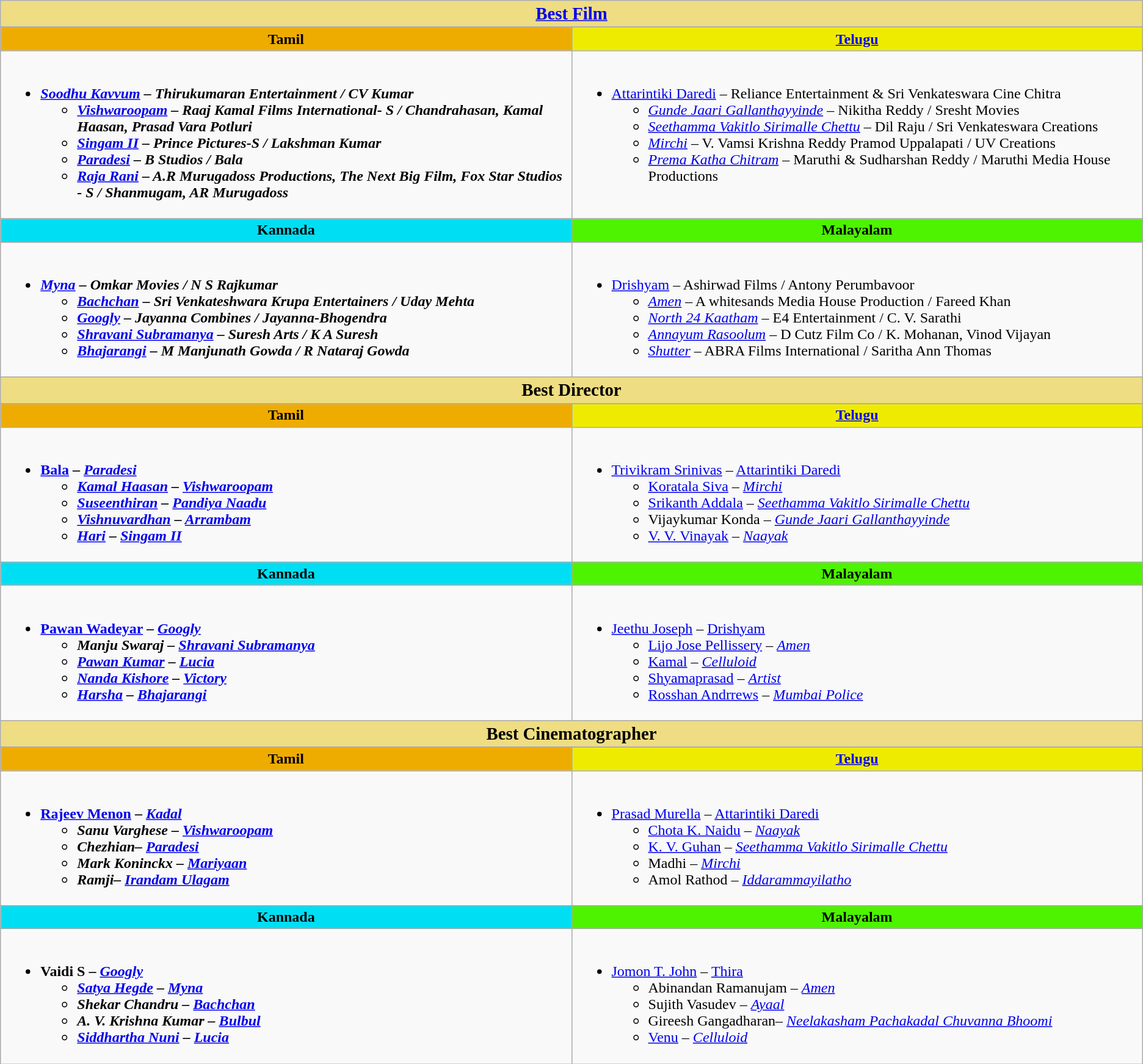<table class="wikitable" |>
<tr>
<th rowspan="1" colspan="2" style="background:#EEDD82;width: 3000px;" !align="center"><big><a href='#'>Best Film</a></big></th>
</tr>
<tr>
</tr>
<tr>
<th style="background:#efac00;;width: 50%;" !align="center">Tamil</th>
<th style="background:#efeb00;width: 50%;" !align="center"><a href='#'>Telugu</a></th>
</tr>
<tr>
<td valign="top"><br><ul><li><strong><em><a href='#'>Soodhu Kavvum</a><em> – Thirukumaran Entertainment / CV Kumar<strong><ul><li></em><a href='#'>Vishwaroopam</a><em> – Raaj Kamal Films International- S / Chandrahasan, Kamal Haasan, Prasad Vara Potluri</li><li></em><a href='#'>Singam II</a><em> – Prince Pictures-S / Lakshman Kumar</li><li></em><a href='#'>Paradesi</a><em> –  B Studios / Bala</li><li></em><a href='#'>Raja Rani</a><em> – A.R Murugadoss Productions, The Next Big Film, Fox Star Studios - S / Shanmugam, AR Murugadoss</li></ul></li></ul></td>
<td valign="top"><br><ul><li></em></strong><a href='#'>Attarintiki Daredi</a></em> – Reliance Entertainment & Sri Venkateswara Cine Chitra</strong><ul><li><em><a href='#'>Gunde Jaari Gallanthayyinde</a></em> – Nikitha Reddy / Sresht Movies</li><li><em><a href='#'>Seethamma Vakitlo Sirimalle Chettu</a></em> – Dil Raju / Sri Venkateswara Creations</li><li><em><a href='#'>Mirchi</a></em> – V. Vamsi Krishna Reddy Pramod Uppalapati / UV Creations</li><li><em><a href='#'>Prema Katha Chitram</a></em> –   Maruthi & Sudharshan Reddy / Maruthi Media House Productions</li></ul></li></ul></td>
</tr>
<tr>
<th style="background:#00def3;" ! align="center">Kannada</th>
<th style="background:#4df300;" ! align="center">Malayalam</th>
</tr>
<tr>
<td><br><ul><li><strong><em><a href='#'>Myna</a><em> – Omkar Movies / N S Rajkumar<strong><ul><li></em><a href='#'>Bachchan</a><em> – Sri Venkateshwara Krupa Entertainers / Uday Mehta</li><li></em><a href='#'>Googly</a><em> – Jayanna Combines / Jayanna-Bhogendra</li><li></em><a href='#'>Shravani Subramanya</a><em> – Suresh Arts / K A Suresh</li><li></em><a href='#'>Bhajarangi</a><em> – M Manjunath Gowda / R Nataraj Gowda</li></ul></li></ul></td>
<td><br><ul><li></em></strong><a href='#'>Drishyam</a></em> – Ashirwad Films / Antony Perumbavoor</strong><ul><li><em><a href='#'>Amen</a></em> – A whitesands Media House Production / Fareed Khan</li><li><em><a href='#'>North 24 Kaatham</a></em> – E4 Entertainment / C. V. Sarathi</li><li><em><a href='#'>Annayum Rasoolum</a></em> – D Cutz Film Co / K. Mohanan, Vinod Vijayan</li><li><em><a href='#'>Shutter</a></em> – ABRA Films International / Saritha Ann Thomas</li></ul></li></ul></td>
</tr>
<tr>
<th rowspan="1" colspan="2" style="background:#EEDD82;" !align="center"><big>Best Director</big></th>
</tr>
<tr>
</tr>
<tr>
<th style="background:#efac00;" !align="center">Tamil</th>
<th style="background:#efeb00;" !align="center"><a href='#'>Telugu</a></th>
</tr>
<tr>
<td valign="top"><br><ul><li><strong><a href='#'>Bala</a> – <em><a href='#'>Paradesi</a><strong><em><ul><li><a href='#'>Kamal Haasan</a> – </em><a href='#'>Vishwaroopam</a><em></li><li><a href='#'>Suseenthiran</a> – </em><a href='#'>Pandiya Naadu</a><em></li><li><a href='#'>Vishnuvardhan</a> – </em><a href='#'>Arrambam</a><em></li><li><a href='#'>Hari</a> – </em><a href='#'>Singam II</a><em></li></ul></li></ul></td>
<td valign="top"><br><ul><li></strong><a href='#'>Trivikram Srinivas</a> – </em><a href='#'>Attarintiki Daredi</a></em></strong><ul><li><a href='#'>Koratala Siva</a> – <em><a href='#'>Mirchi</a></em></li><li><a href='#'>Srikanth Addala</a> – <em><a href='#'>Seethamma Vakitlo Sirimalle Chettu</a></em></li><li>Vijaykumar Konda – <em><a href='#'>Gunde Jaari Gallanthayyinde</a></em></li><li><a href='#'>V. V. Vinayak</a> – <em><a href='#'>Naayak</a></em></li></ul></li></ul></td>
</tr>
<tr>
<th style="background:#00def3;" ! align="center">Kannada</th>
<th style="background:#4df300;" ! align="center">Malayalam</th>
</tr>
<tr>
<td><br><ul><li><strong><a href='#'>Pawan Wadeyar</a> – <em><a href='#'>Googly</a><strong><em><ul><li>Manju Swaraj  – </em><a href='#'>Shravani Subramanya</a><em></li><li><a href='#'>Pawan Kumar</a> – </em><a href='#'>Lucia</a><em></li><li><a href='#'>Nanda Kishore</a> – </em><a href='#'>Victory</a><em></li><li><a href='#'>Harsha</a> – </em><a href='#'>Bhajarangi</a><em></li></ul></li></ul></td>
<td><br><ul><li></strong><a href='#'>Jeethu Joseph</a> – </em><a href='#'>Drishyam</a></em></strong><ul><li><a href='#'>Lijo Jose Pellissery</a> – <em><a href='#'>Amen</a></em></li><li><a href='#'>Kamal</a> – <em><a href='#'>Celluloid</a></em></li><li><a href='#'>Shyamaprasad</a> – <em><a href='#'>Artist</a></em></li><li><a href='#'>Rosshan Andrrews</a> – <em><a href='#'>Mumbai Police</a></em></li></ul></li></ul></td>
</tr>
<tr>
<th rowspan="1" colspan="2" style="background:#EEDD82;" !align="center"><big>Best Cinematographer</big></th>
</tr>
<tr>
</tr>
<tr>
<th style="background:#efac00;" !align="center">Tamil</th>
<th style="background:#efeb00;" !align="center"><a href='#'>Telugu</a></th>
</tr>
<tr>
<td valign="top"><br><ul><li><strong><a href='#'>Rajeev Menon</a> – <em><a href='#'>Kadal</a><strong><em><ul><li>Sanu Varghese – </em><a href='#'>Vishwaroopam</a><em></li><li>Chezhian– </em><a href='#'>Paradesi</a><em></li><li>Mark Koninckx  – </em><a href='#'>Mariyaan</a><em></li><li>Ramji– </em><a href='#'>Irandam Ulagam</a><em></li></ul></li></ul></td>
<td valign="top"><br><ul><li></strong><a href='#'>Prasad Murella</a> – </em><a href='#'>Attarintiki Daredi</a></em></strong><ul><li><a href='#'>Chota K. Naidu</a> – <em><a href='#'>Naayak</a></em></li><li><a href='#'>K. V. Guhan</a> – <em><a href='#'>Seethamma Vakitlo Sirimalle Chettu</a></em></li><li>Madhi – <em><a href='#'>Mirchi</a></em></li><li>Amol Rathod – <em><a href='#'>Iddarammayilatho</a></em></li></ul></li></ul></td>
</tr>
<tr>
<th style="background:#00def3;" ! align="center">Kannada</th>
<th style="background:#4df300;" ! align="center">Malayalam</th>
</tr>
<tr>
<td><br><ul><li><strong>Vaidi S – <em><a href='#'>Googly</a><strong><em><ul><li><a href='#'>Satya Hegde</a> – </em><a href='#'>Myna</a><em></li><li>Shekar Chandru – </em><a href='#'>Bachchan</a><em></li><li>A. V. Krishna Kumar – </em><a href='#'>Bulbul</a><em></li><li><a href='#'>Siddhartha Nuni</a> – </em><a href='#'>Lucia</a><em></li></ul></li></ul></td>
<td><br><ul><li></strong><a href='#'>Jomon T. John</a> – </em><a href='#'>Thira</a></em></strong><ul><li>Abinandan Ramanujam – <em><a href='#'>Amen</a></em></li><li>Sujith Vasudev – <em><a href='#'>Ayaal</a></em></li><li>Gireesh Gangadharan– <em><a href='#'>Neelakasham Pachakadal Chuvanna Bhoomi</a></em></li><li><a href='#'>Venu</a> – <em><a href='#'>Celluloid</a></em></li></ul></li></ul></td>
</tr>
</table>
